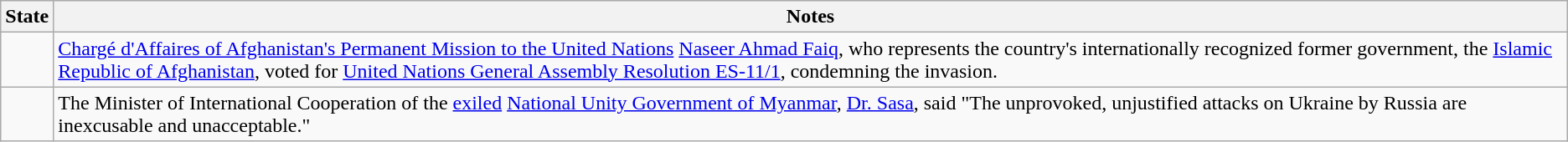<table class="wikitable">
<tr>
<th>State</th>
<th>Notes</th>
</tr>
<tr>
<td></td>
<td><a href='#'>Chargé d'Affaires of Afghanistan's Permanent Mission to the United Nations</a> <a href='#'>Naseer Ahmad Faiq</a>, who represents the country's internationally recognized former government, the <a href='#'>Islamic Republic of Afghanistan</a>, voted for <a href='#'>United Nations General Assembly Resolution ES-11/1</a>, condemning the invasion.</td>
</tr>
<tr>
<td></td>
<td>The Minister of International Cooperation of the <a href='#'>exiled</a> <a href='#'>National Unity Government of Myanmar</a>, <a href='#'>Dr. Sasa</a>, said "The unprovoked, unjustified attacks on Ukraine by Russia are inexcusable and unacceptable."</td>
</tr>
</table>
